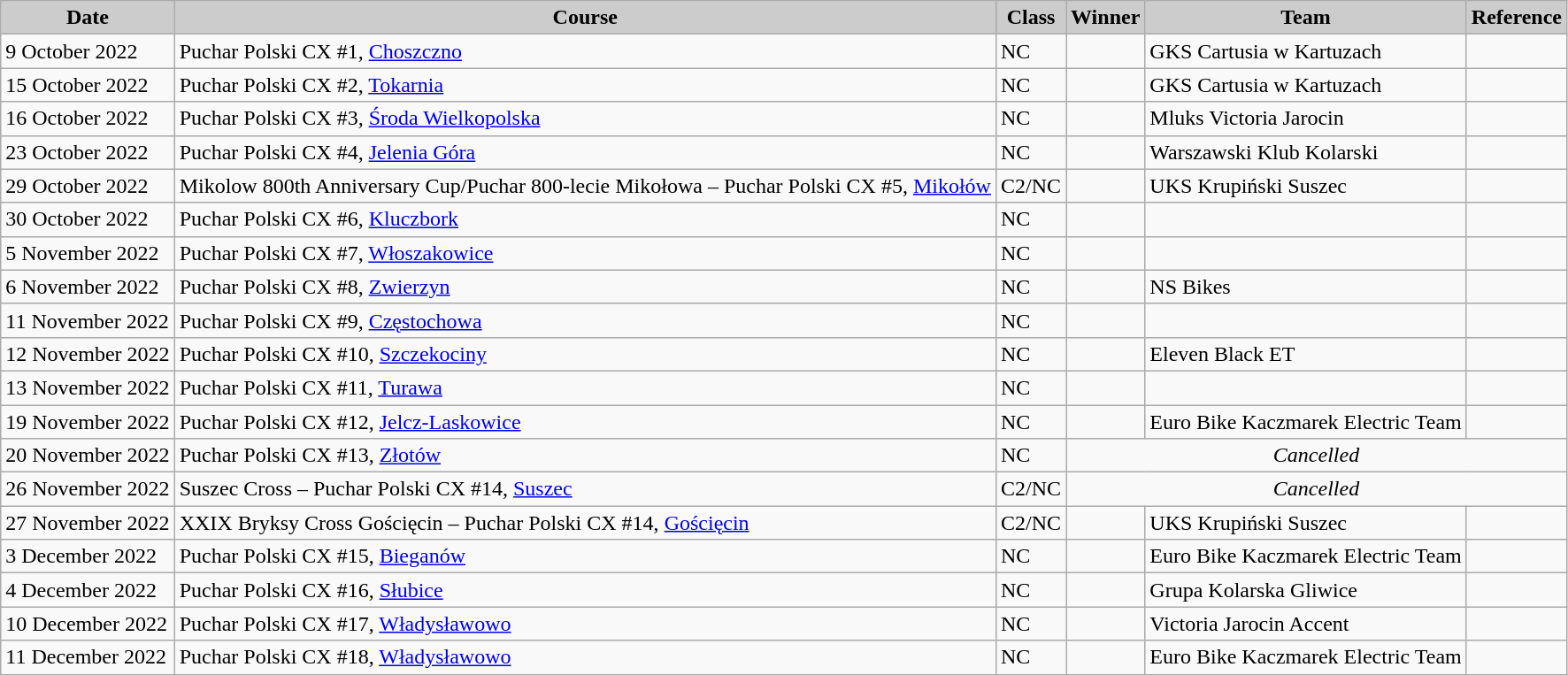<table class="wikitable sortable alternance ">
<tr>
<th scope="col" style="background-color:#CCCCCC;">Date</th>
<th scope="col" style="background-color:#CCCCCC;">Course</th>
<th scope="col" style="background-color:#CCCCCC;">Class</th>
<th scope="col" style="background-color:#CCCCCC;">Winner</th>
<th scope="col" style="background-color:#CCCCCC;">Team</th>
<th scope="col" style="background-color:#CCCCCC;">Reference</th>
</tr>
<tr>
<td>9 October 2022</td>
<td> Puchar Polski CX #1, <a href='#'>Choszczno</a></td>
<td>NC</td>
<td></td>
<td>GKS Cartusia w Kartuzach</td>
<td></td>
</tr>
<tr>
<td>15 October 2022</td>
<td> Puchar Polski CX #2, <a href='#'>Tokarnia</a></td>
<td>NC</td>
<td></td>
<td>GKS Cartusia w Kartuzach</td>
<td></td>
</tr>
<tr>
<td>16 October 2022</td>
<td> Puchar Polski CX #3, <a href='#'>Środa Wielkopolska</a></td>
<td>NC</td>
<td></td>
<td>Mluks Victoria Jarocin</td>
<td></td>
</tr>
<tr>
<td>23 October 2022</td>
<td> Puchar Polski CX #4, <a href='#'>Jelenia Góra</a></td>
<td>NC</td>
<td></td>
<td>Warszawski Klub Kolarski</td>
<td></td>
</tr>
<tr>
<td>29 October 2022</td>
<td> Mikolow 800th Anniversary Cup/Puchar 800-lecie Mikołowa – Puchar Polski CX #5, <a href='#'>Mikołów</a></td>
<td>C2/NC</td>
<td></td>
<td>UKS Krupiński Suszec</td>
<td></td>
</tr>
<tr>
<td>30 October 2022</td>
<td> Puchar Polski CX #6, <a href='#'>Kluczbork</a></td>
<td>NC</td>
<td></td>
<td></td>
<td></td>
</tr>
<tr>
<td>5 November 2022</td>
<td> Puchar Polski CX #7, <a href='#'>Włoszakowice</a></td>
<td>NC</td>
<td></td>
<td></td>
<td></td>
</tr>
<tr>
<td>6 November 2022</td>
<td> Puchar Polski CX #8, <a href='#'>Zwierzyn</a></td>
<td>NC</td>
<td></td>
<td>NS Bikes</td>
<td></td>
</tr>
<tr>
<td>11 November 2022</td>
<td> Puchar Polski CX #9, <a href='#'>Częstochowa</a></td>
<td>NC</td>
<td></td>
<td></td>
<td></td>
</tr>
<tr>
<td>12 November 2022</td>
<td> Puchar Polski CX #10, <a href='#'>Szczekociny</a></td>
<td>NC</td>
<td></td>
<td>Eleven Black ET</td>
<td></td>
</tr>
<tr>
<td>13 November 2022</td>
<td> Puchar Polski CX #11, <a href='#'>Turawa</a></td>
<td>NC</td>
<td></td>
<td></td>
<td></td>
</tr>
<tr>
<td>19 November 2022</td>
<td> Puchar Polski CX #12, <a href='#'>Jelcz-Laskowice</a></td>
<td>NC</td>
<td></td>
<td>Euro Bike Kaczmarek Electric Team</td>
<td></td>
</tr>
<tr>
<td>20 November 2022</td>
<td> Puchar Polski CX #13, <a href='#'>Złotów</a></td>
<td>NC</td>
<td colspan="3" align="center"><em>Cancelled</em></td>
</tr>
<tr>
<td>26 November 2022</td>
<td> Suszec Cross – Puchar Polski CX #14, <a href='#'>Suszec</a></td>
<td>C2/NC</td>
<td colspan="3" align="center"><em>Cancelled</em></td>
</tr>
<tr>
<td>27 November 2022</td>
<td> XXIX Bryksy Cross Gościęcin – Puchar Polski CX #14, <a href='#'>Gościęcin</a></td>
<td>C2/NC</td>
<td></td>
<td>UKS Krupiński Suszec</td>
<td></td>
</tr>
<tr>
<td>3 December 2022</td>
<td> Puchar Polski CX #15, <a href='#'>Bieganów</a></td>
<td>NC</td>
<td></td>
<td>Euro Bike Kaczmarek Electric Team</td>
<td></td>
</tr>
<tr>
<td>4 December 2022</td>
<td> Puchar Polski CX #16, <a href='#'>Słubice</a></td>
<td>NC</td>
<td></td>
<td>Grupa Kolarska Gliwice</td>
<td></td>
</tr>
<tr>
<td>10 December 2022</td>
<td> Puchar Polski CX #17, <a href='#'>Władysławowo</a></td>
<td>NC</td>
<td></td>
<td>Victoria Jarocin Accent</td>
<td></td>
</tr>
<tr>
<td>11 December 2022</td>
<td> Puchar Polski CX #18, <a href='#'>Władysławowo</a></td>
<td>NC</td>
<td></td>
<td>Euro Bike Kaczmarek Electric Team</td>
<td></td>
</tr>
</table>
